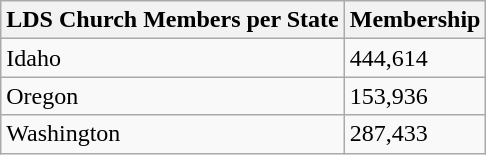<table class="wikitable">
<tr>
<th>LDS Church Members per State</th>
<th>Membership</th>
</tr>
<tr>
<td>Idaho</td>
<td>444,614</td>
</tr>
<tr>
<td>Oregon</td>
<td>153,936</td>
</tr>
<tr>
<td>Washington</td>
<td>287,433</td>
</tr>
</table>
